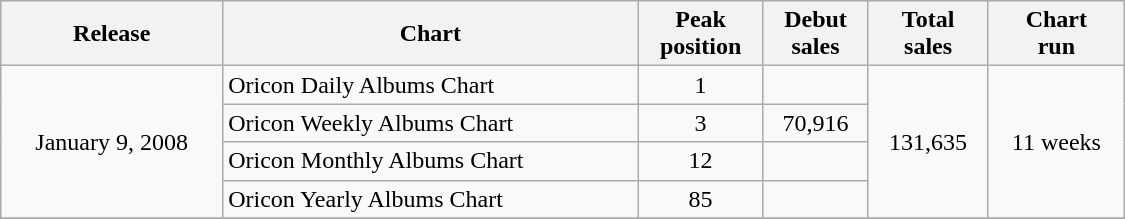<table class="wikitable" width="750px">
<tr>
<th align="left">Release</th>
<th align="left">Chart</th>
<th align="left">Peak<br>position</th>
<th align="left">Debut<br>sales</th>
<th align="left">Total<br>sales</th>
<th align="left">Chart<br>run</th>
</tr>
<tr>
<td align="center" rowspan="4">January 9, 2008</td>
<td align="left">Oricon Daily Albums Chart</td>
<td align="center">1</td>
<td align="center"></td>
<td align="center" rowspan="4">131,635</td>
<td align="center" rowspan="4">11 weeks</td>
</tr>
<tr>
<td align="left">Oricon Weekly Albums Chart</td>
<td align="center">3</td>
<td align="center">70,916</td>
</tr>
<tr>
<td align="left">Oricon Monthly Albums Chart</td>
<td align="center">12</td>
<td align="center"></td>
</tr>
<tr>
<td align="left">Oricon Yearly Albums Chart</td>
<td align="center">85</td>
<td align="center"></td>
</tr>
<tr>
</tr>
</table>
